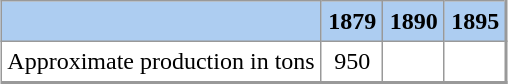<table align="center" rules="all" cellspacing="0" cellpadding="4" style="border: 1px solid #999; border-right: 2px solid #999; border-bottom:2px solid #999; background: #FFFFFF">
<tr style="background: #adcdf1">
<th scope=col></th>
<th scope=col>1879</th>
<th scope=col>1890</th>
<th scope=col>1895</th>
</tr>
<tr>
<td>Approximate production in tons</td>
<td align=center>950</td>
<td align=center></td>
<td align=center></td>
</tr>
</table>
